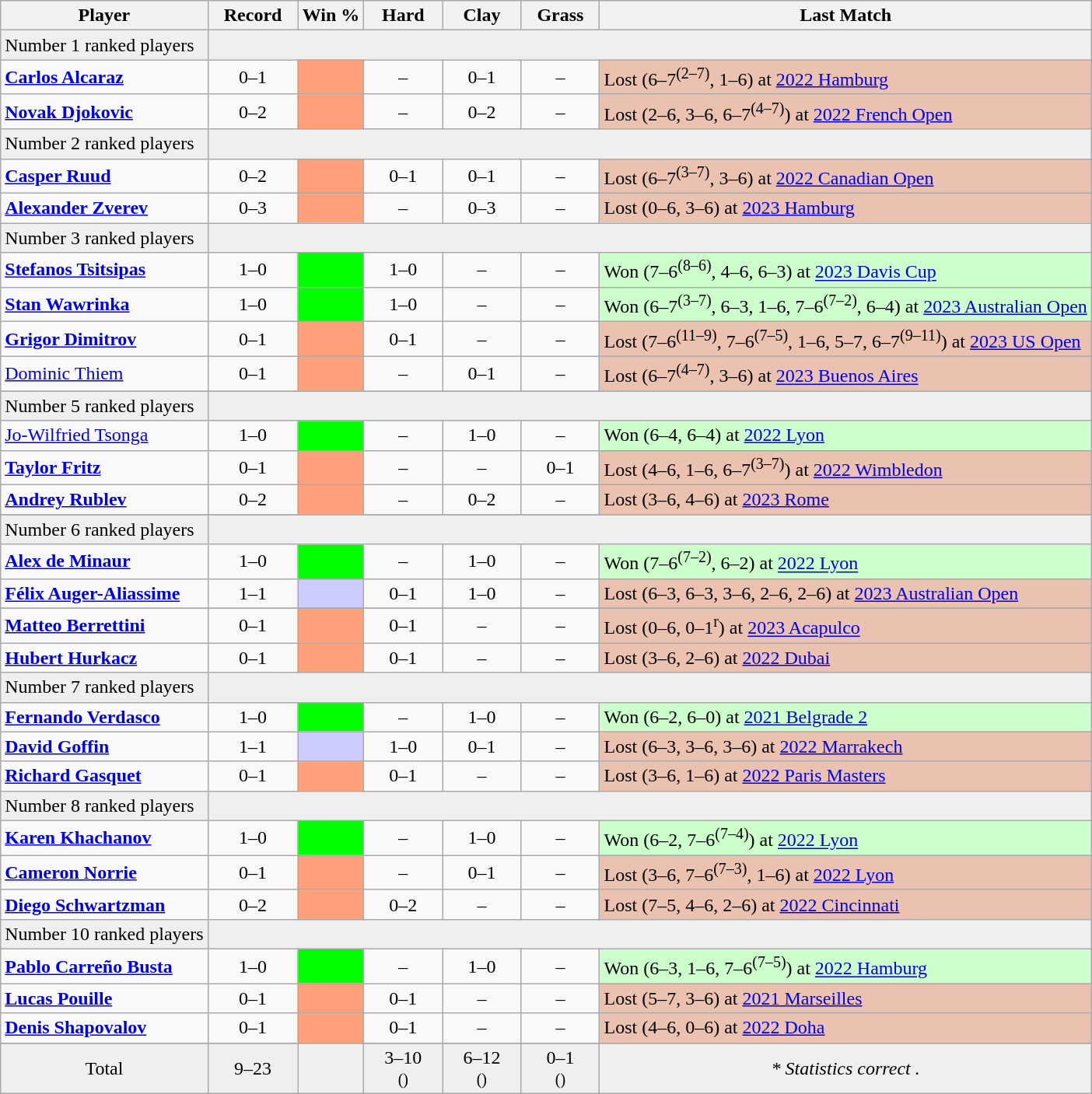<table class="wikitable sortable nowrap" style=text-align:center>
<tr>
<th>Player</th>
<th width=70>Record</th>
<th>Win %</th>
<th width=60>Hard</th>
<th width=60>Clay</th>
<th width=60>Grass</th>
<th>Last Match</th>
</tr>
<tr style=background:#efefef>
<td align=left>Number 1 ranked players</td>
<td colspan=6></td>
</tr>
<tr>
<td align=left> <strong><a href='#'>Carlos Alcaraz</a></strong></td>
<td>0–1</td>
<td bgcolor=FFA07A></td>
<td>–</td>
<td>0–1</td>
<td>–</td>
<td style=background:#ebc2af;text-align:left>Lost (6–7<sup>(2–7)</sup>, 1–6) at <a href='#'>2022 Hamburg</a></td>
</tr>
<tr>
<td align=left> <strong><a href='#'>Novak Djokovic</a></strong></td>
<td>0–2</td>
<td bgcolor=FFA07A></td>
<td>–</td>
<td>0–2</td>
<td>–</td>
<td style=background:#ebc2af;text-align:left>Lost (2–6, 3–6, 6–7<sup>(4–7)</sup>) at <a href='#'>2022 French Open</a></td>
</tr>
<tr style=background:#efefef>
<td align=left>Number 2 ranked players</td>
<td colspan=6></td>
</tr>
<tr>
<td align=left> <strong><a href='#'>Casper Ruud</a></strong></td>
<td>0–2</td>
<td bgcolor=FFA07A></td>
<td>0–1</td>
<td>0–1</td>
<td>–</td>
<td style=background:#ebc2af;text-align:left>Lost (6–7<sup>(3–7)</sup>, 3–6) at <a href='#'>2022 Canadian Open</a></td>
</tr>
<tr>
<td align=left> <strong><a href='#'>Alexander Zverev</a></strong></td>
<td>0–3</td>
<td bgcolor=FFA07A></td>
<td>–</td>
<td>0–3</td>
<td>–</td>
<td style=background:#ebc2af;text-align:left>Lost (0–6, 3–6) at <a href='#'>2023 Hamburg</a></td>
</tr>
<tr style=background:#efefef>
<td align=left>Number 3 ranked players</td>
<td colspan=6></td>
</tr>
<tr>
<td align=left> <strong><a href='#'>Stefanos Tsitsipas</a></strong></td>
<td>1–0</td>
<td bgcolor=lime></td>
<td>1–0</td>
<td>–</td>
<td>–</td>
<td style=background:#cfc;text-align:left>Won (7–6<sup>(8–6)</sup>, 4–6, 6–3) at <a href='#'>2023 Davis Cup</a></td>
</tr>
<tr>
<td align=left> <strong><a href='#'>Stan Wawrinka</a></strong></td>
<td>1–0</td>
<td bgcolor=lime></td>
<td>1–0</td>
<td>–</td>
<td>–</td>
<td style=background:#cfc;text-align:left>Won (6–7<sup>(3–7)</sup>, 6–3, 1–6, 7–6<sup>(7–2)</sup>, 6–4) at <a href='#'>2023 Australian Open</a></td>
</tr>
<tr>
<td align=left> <strong><a href='#'>Grigor Dimitrov</a></strong></td>
<td>0–1</td>
<td bgcolor=FFA07A></td>
<td>0–1</td>
<td>–</td>
<td>–</td>
<td style=background:#ebc2af;text-align:left>Lost (7–6<sup>(11–9)</sup>, 7–6<sup>(7–5)</sup>, 1–6, 5–7, 6–7<sup>(9–11)</sup>) at <a href='#'>2023 US Open</a></td>
</tr>
<tr>
<td align=left> <a href='#'>Dominic Thiem</a></td>
<td>0–1</td>
<td bgcolor=FFA07A></td>
<td>–</td>
<td>0–1</td>
<td>–</td>
<td style=background:#ebc2af;text-align:left>Lost (6–7<sup>(4–7)</sup>, 3–6) at <a href='#'>2023 Buenos Aires</a></td>
</tr>
<tr>
</tr>
<tr style=background:#efefef>
<td align=left>Number 5 ranked players</td>
<td colspan=6></td>
</tr>
<tr>
<td align=left> <a href='#'>Jo-Wilfried Tsonga</a></td>
<td>1–0</td>
<td bgcolor=lime></td>
<td>–</td>
<td>1–0</td>
<td>–</td>
<td style=background:#cfc;text-align:left>Won (6–4, 6–4) at <a href='#'>2022 Lyon</a></td>
</tr>
<tr>
<td align=left> <strong><a href='#'>Taylor Fritz</a></strong></td>
<td>0–1</td>
<td bgcolor=FFA07A></td>
<td>–</td>
<td>–</td>
<td>0–1</td>
<td style=background:#ebc2af;text-align:left>Lost (4–6, 1–6, 6–7<sup>(3–7)</sup>) at <a href='#'>2022 Wimbledon</a></td>
</tr>
<tr>
<td align=left> <strong><a href='#'>Andrey Rublev</a></strong></td>
<td>0–2</td>
<td bgcolor=FFA07A></td>
<td>–</td>
<td>0–2</td>
<td>–</td>
<td style=background:#ebc2af;text-align:left>Lost (3–6, 4–6) at <a href='#'>2023 Rome</a></td>
</tr>
<tr>
</tr>
<tr style=background:#efefef>
<td align=left>Number 6 ranked players</td>
<td colspan=6></td>
</tr>
<tr>
<td align=left> <strong><a href='#'>Alex de Minaur</a></strong></td>
<td>1–0</td>
<td bgcolor=lime></td>
<td>–</td>
<td>1–0</td>
<td>–</td>
<td style=background:#cfc;text-align:left>Won (7–6<sup>(7–2)</sup>, 6–2) at <a href='#'>2022 Lyon</a></td>
</tr>
<tr>
<td align=left> <strong><a href='#'>Félix Auger-Aliassime</a></strong></td>
<td>1–1</td>
<td bgcolor=#ccf></td>
<td>0–1</td>
<td>1–0</td>
<td>–</td>
<td style=background:#ebc2af;text-align:left>Lost (6–3, 6–3, 3–6, 2–6, 2–6) at <a href='#'>2023 Australian Open</a></td>
</tr>
<tr style=background:#efefef>
</tr>
<tr>
<td align=left> <strong><a href='#'>Matteo Berrettini</a></strong></td>
<td>0–1</td>
<td bgcolor=FFA07A></td>
<td>0–1</td>
<td>–</td>
<td>–</td>
<td style=background:#ebc2af;text-align:left>Lost (0–6, 0–1<sup>r</sup>) at <a href='#'>2023 Acapulco</a></td>
</tr>
<tr>
<td align=left> <strong><a href='#'>Hubert Hurkacz</a></strong></td>
<td>0–1</td>
<td bgcolor=FFA07A></td>
<td>0–1</td>
<td>–</td>
<td>–</td>
<td style=background:#ebc2af;text-align:left>Lost (3–6, 2–6) at <a href='#'>2022 Dubai</a></td>
</tr>
<tr style=background:#efefef>
<td align=left>Number 7 ranked players</td>
<td colspan=6></td>
</tr>
<tr>
<td align=left> <strong><a href='#'>Fernando Verdasco</a></strong></td>
<td>1–0</td>
<td bgcolor=lime></td>
<td>–</td>
<td>1–0</td>
<td>–</td>
<td style=background:#cfc;text-align:left>Won (6–2, 6–0) at <a href='#'>2021 Belgrade 2</a></td>
</tr>
<tr>
<td align=left> <strong><a href='#'>David Goffin</a></strong></td>
<td>1–1</td>
<td bgcolor=#ccf></td>
<td>1–0</td>
<td>0–1</td>
<td>–</td>
<td style=background:#ebc2af;text-align:left>Lost (6–3, 3–6, 3–6) at <a href='#'>2022 Marrakech</a></td>
</tr>
<tr>
<td align=left> <strong><a href='#'>Richard Gasquet</a></strong></td>
<td>0–1</td>
<td bgcolor=FFA07A></td>
<td>0–1</td>
<td>–</td>
<td>–</td>
<td style=background:#ebc2af;text-align:left>Lost (3–6, 1–6) at <a href='#'>2022 Paris Masters</a></td>
</tr>
<tr style=background:#efefef>
<td align=left>Number 8 ranked players</td>
<td colspan=6></td>
</tr>
<tr>
<td align=left> <strong><a href='#'>Karen Khachanov</a></strong></td>
<td>1–0</td>
<td bgcolor=lime></td>
<td>–</td>
<td>1–0</td>
<td>–</td>
<td style=background:#cfc;text-align:left>Won (6–2, 7–6<sup>(7–4)</sup>) at <a href='#'>2022 Lyon</a></td>
</tr>
<tr>
<td align=left> <strong><a href='#'>Cameron Norrie</a></strong></td>
<td>0–1</td>
<td bgcolor=FFA07A></td>
<td>–</td>
<td>0–1</td>
<td>–</td>
<td style=background:#ebc2af;text-align:left>Lost (3–6, 7–6<sup>(7–3)</sup>, 1–6) at <a href='#'>2022 Lyon</a></td>
</tr>
<tr>
<td align=left> <strong><a href='#'>Diego Schwartzman</a></strong></td>
<td>0–2</td>
<td bgcolor=FFA07A></td>
<td>0–2</td>
<td>–</td>
<td>–</td>
<td style=background:#ebc2af;text-align:left>Lost (7–5, 4–6, 2–6) at <a href='#'>2022 Cincinnati</a></td>
</tr>
<tr style=background:#efefef>
<td align=left>Number 10 ranked players</td>
<td colspan=6></td>
</tr>
<tr>
<td align=left> <strong><a href='#'>Pablo Carreño Busta</a></strong></td>
<td>1–0</td>
<td bgcolor=lime></td>
<td>–</td>
<td>1–0</td>
<td>–</td>
<td style=background:#cfc;text-align:left>Won (6–3, 1–6, 7–6<sup>(7–5)</sup>) at <a href='#'>2022 Hamburg</a></td>
</tr>
<tr>
<td align=left> <strong><a href='#'>Lucas Pouille</a></strong></td>
<td>0–1</td>
<td bgcolor=FFA07A></td>
<td>0–1</td>
<td>–</td>
<td>–</td>
<td style=background:#ebc2af;text-align:left>Lost (5–7, 3–6) at <a href='#'>2021 Marseilles</a></td>
</tr>
<tr>
<td align=left> <strong><a href='#'>Denis Shapovalov</a></strong></td>
<td>0–1</td>
<td bgcolor=FFA07A></td>
<td>0–1</td>
<td>–</td>
<td>–</td>
<td style=background:#ebc2af;text-align:left>Lost (4–6, 0–6) at <a href='#'>2022 Doha</a></td>
</tr>
<tr>
</tr>
<tr bgcolor=efefef class="sortbottom">
<td>Total</td>
<td>9–23</td>
<td></td>
<td>3–10 <br> <small>()</small></td>
<td>6–12 <br> <small>()</small></td>
<td>0–1 <br> <small>()</small></td>
<td><em>* Statistics correct .</em></td>
</tr>
</table>
